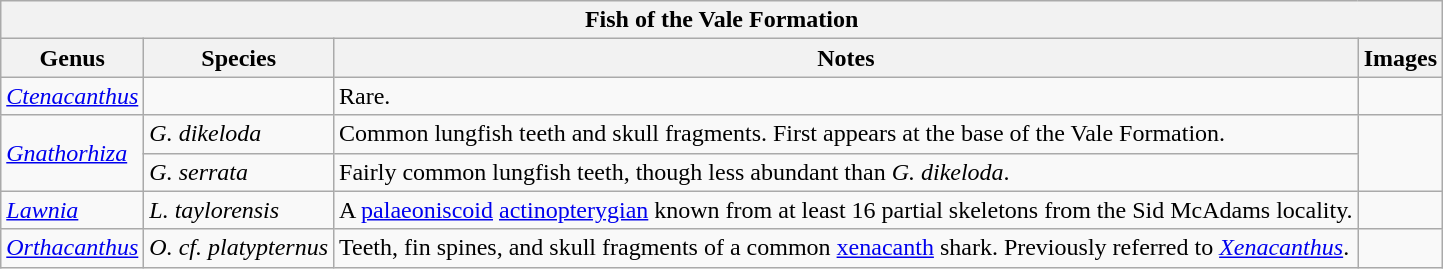<table class="wikitable" align="center">
<tr>
<th colspan="4" align="center"><strong>Fish of the Vale Formation</strong></th>
</tr>
<tr>
<th>Genus</th>
<th>Species</th>
<th>Notes</th>
<th>Images</th>
</tr>
<tr>
<td><em><a href='#'>Ctenacanthus</a></em></td>
<td></td>
<td>Rare.</td>
<td></td>
</tr>
<tr>
<td rowspan="2"><em><a href='#'>Gnathorhiza</a></em></td>
<td><em>G. dikeloda</em></td>
<td>Common lungfish teeth and skull fragments. First appears at the base of the Vale Formation.<em></em></td>
<td rowspan="2"></td>
</tr>
<tr>
<td><em>G. serrata</em></td>
<td>Fairly common lungfish teeth, though less abundant than <em>G. dikeloda</em>.<em></em></td>
</tr>
<tr>
<td><em><a href='#'>Lawnia</a></em></td>
<td><em>L. taylorensis</em></td>
<td>A <a href='#'>palaeoniscoid</a> <a href='#'>actinopterygian</a> known from at least 16 partial skeletons from the Sid McAdams locality.</td>
<td></td>
</tr>
<tr>
<td><em><a href='#'>Orthacanthus</a></em></td>
<td><em>O. cf. platypternus</em></td>
<td>Teeth, fin spines, and skull fragments of a common <a href='#'>xenacanth</a> shark. Previously referred to <em><a href='#'>Xenacanthus</a></em>.</td>
<td></td>
</tr>
</table>
